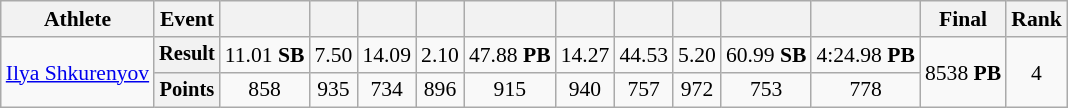<table class="wikitable" style="font-size:90%">
<tr>
<th>Athlete</th>
<th>Event</th>
<th></th>
<th></th>
<th></th>
<th></th>
<th></th>
<th></th>
<th></th>
<th></th>
<th></th>
<th></th>
<th>Final</th>
<th>Rank</th>
</tr>
<tr style=text-align:center>
<td rowspan=2 style=text-align:left><a href='#'>Ilya Shkurenyov</a></td>
<th style="font-size:95%">Result</th>
<td>11.01 <strong>SB</strong></td>
<td>7.50</td>
<td>14.09</td>
<td>2.10</td>
<td>47.88 <strong>PB</strong></td>
<td>14.27</td>
<td>44.53</td>
<td>5.20</td>
<td>60.99 <strong>SB</strong></td>
<td>4:24.98 <strong>PB</strong></td>
<td rowspan=2>8538 <strong>PB</strong></td>
<td rowspan=2>4</td>
</tr>
<tr style=text-align:center>
<th style="font-size:95%">Points</th>
<td>858</td>
<td>935</td>
<td>734</td>
<td>896</td>
<td>915</td>
<td>940</td>
<td>757</td>
<td>972</td>
<td>753</td>
<td>778</td>
</tr>
</table>
